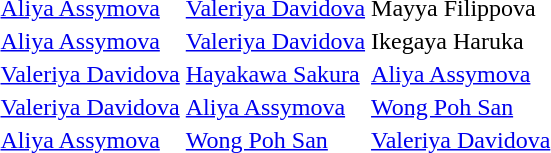<table>
<tr>
<th scope=row style="text-align:left"><br></th>
<td><a href='#'>Aliya Assymova</a><br><small></small></td>
<td><a href='#'>Valeriya Davidova</a><br><small></small></td>
<td>Mayya Filippova<br><small></small></td>
</tr>
<tr>
<th scope=row style="text-align:left"><br></th>
<td><a href='#'>Aliya Assymova</a><br><small></small></td>
<td><a href='#'>Valeriya Davidova</a><br><small></small></td>
<td>Ikegaya Haruka<br><small></small></td>
</tr>
<tr>
<th scope=row style="text-align:left"><br></th>
<td><a href='#'>Valeriya Davidova</a><br><small></small></td>
<td><a href='#'>Hayakawa Sakura</a><br><small></small></td>
<td><a href='#'>Aliya Assymova</a><br><small></small></td>
</tr>
<tr>
<th scope=row style="text-align:left"><br></th>
<td><a href='#'>Valeriya Davidova</a><br><small></small></td>
<td><a href='#'>Aliya Assymova</a><br><small></small></td>
<td><a href='#'>Wong Poh San</a><br><small></small></td>
</tr>
<tr>
<th scope=row style="text-align:left"><br></th>
<td><a href='#'>Aliya Assymova</a><br><small></small></td>
<td><a href='#'>Wong Poh San</a><br><small></small></td>
<td><a href='#'>Valeriya Davidova</a><br><small></small></td>
</tr>
</table>
